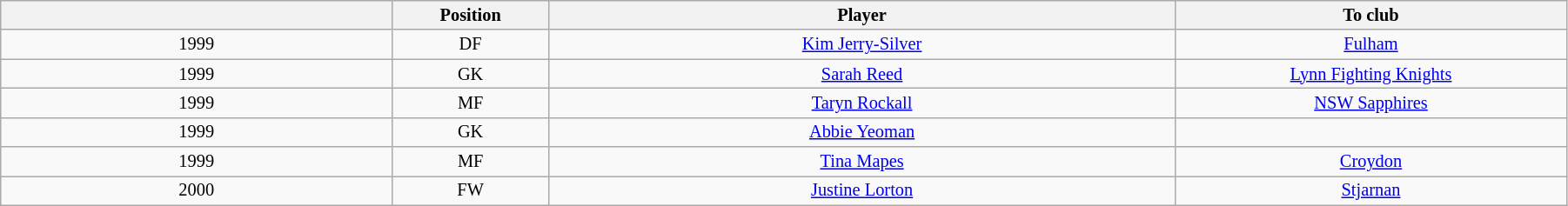<table class="wikitable sortable" style="width:95%; text-align:center; font-size:85%; text-align:center;">
<tr>
<th width="25%"></th>
<th width="10%">Position</th>
<th>Player</th>
<th width="25%">To club</th>
</tr>
<tr>
<td>1999</td>
<td>DF</td>
<td> <a href='#'>Kim Jerry-Silver</a></td>
<td> <a href='#'>Fulham</a></td>
</tr>
<tr>
<td>1999</td>
<td>GK</td>
<td> <a href='#'>Sarah Reed</a></td>
<td><em></em> <a href='#'>Lynn Fighting Knights</a></td>
</tr>
<tr>
<td>1999</td>
<td>MF</td>
<td><em></em> <a href='#'>Taryn Rockall</a></td>
<td><em></em> <a href='#'>NSW Sapphires</a></td>
</tr>
<tr>
<td>1999</td>
<td>GK</td>
<td><a href='#'>Abbie Yeoman</a></td>
<td></td>
</tr>
<tr>
<td>1999</td>
<td>MF</td>
<td> <a href='#'>Tina Mapes</a></td>
<td><em></em> <a href='#'>Croydon</a></td>
</tr>
<tr>
<td>2000</td>
<td>FW</td>
<td> <a href='#'>Justine Lorton</a></td>
<td> <a href='#'>Stjarnan</a></td>
</tr>
</table>
